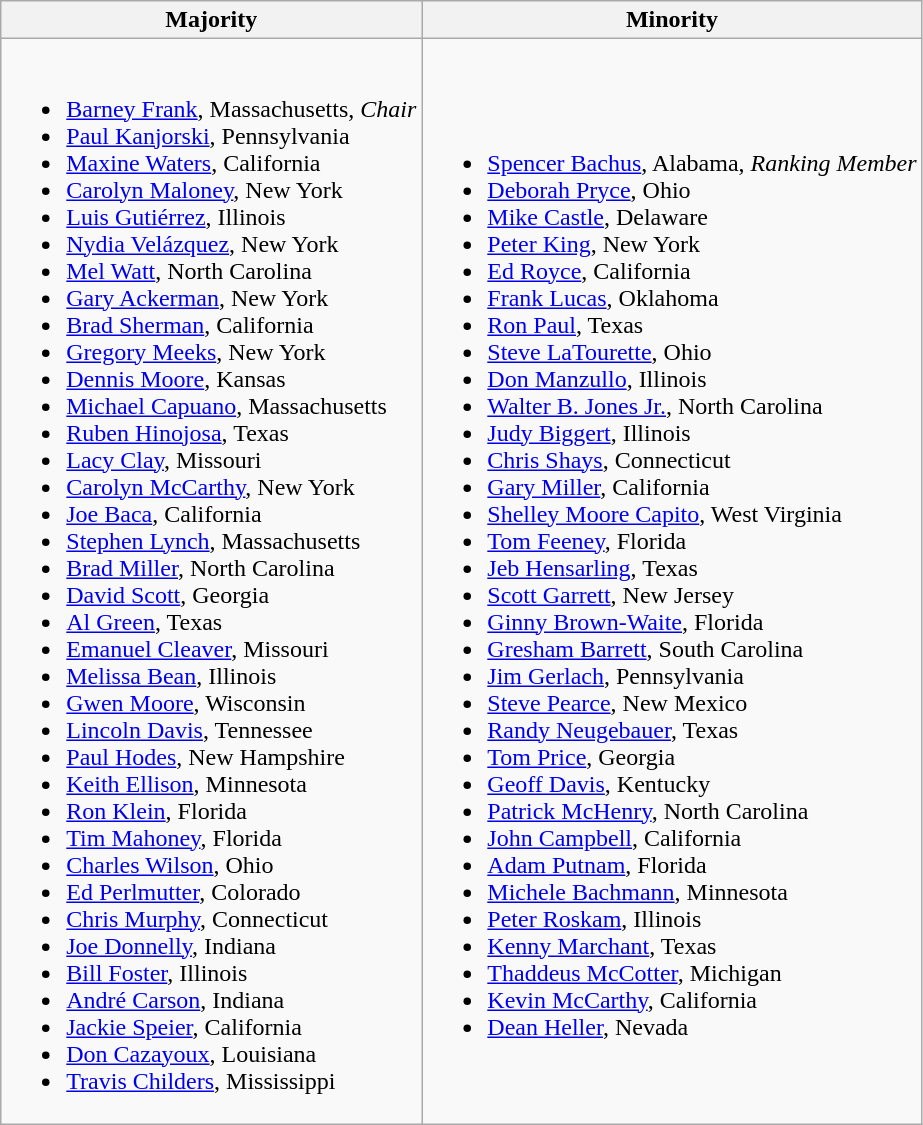<table class="wikitable">
<tr>
<th>Majority</th>
<th>Minority</th>
</tr>
<tr>
<td><br><ul><li><a href='#'>Barney Frank</a>, Massachusetts, <em>Chair</em></li><li><a href='#'>Paul Kanjorski</a>, Pennsylvania</li><li><a href='#'>Maxine Waters</a>, California</li><li><a href='#'>Carolyn Maloney</a>, New York</li><li><a href='#'>Luis Gutiérrez</a>, Illinois</li><li><a href='#'>Nydia Velázquez</a>, New York</li><li><a href='#'>Mel Watt</a>, North Carolina</li><li><a href='#'>Gary Ackerman</a>, New York</li><li><a href='#'>Brad Sherman</a>, California</li><li><a href='#'>Gregory Meeks</a>, New York</li><li><a href='#'>Dennis Moore</a>, Kansas</li><li><a href='#'>Michael Capuano</a>, Massachusetts</li><li><a href='#'>Ruben Hinojosa</a>, Texas</li><li><a href='#'>Lacy Clay</a>, Missouri</li><li><a href='#'>Carolyn McCarthy</a>, New York</li><li><a href='#'>Joe Baca</a>, California</li><li><a href='#'>Stephen Lynch</a>, Massachusetts</li><li><a href='#'>Brad Miller</a>, North Carolina</li><li><a href='#'>David Scott</a>, Georgia</li><li><a href='#'>Al Green</a>, Texas</li><li><a href='#'>Emanuel Cleaver</a>, Missouri</li><li><a href='#'>Melissa Bean</a>, Illinois</li><li><a href='#'>Gwen Moore</a>, Wisconsin</li><li><a href='#'>Lincoln Davis</a>, Tennessee</li><li><a href='#'>Paul Hodes</a>, New Hampshire</li><li><a href='#'>Keith Ellison</a>, Minnesota</li><li><a href='#'>Ron Klein</a>, Florida</li><li><a href='#'>Tim Mahoney</a>, Florida</li><li><a href='#'>Charles Wilson</a>, Ohio</li><li><a href='#'>Ed Perlmutter</a>, Colorado</li><li><a href='#'>Chris Murphy</a>, Connecticut</li><li><a href='#'>Joe Donnelly</a>, Indiana</li><li><a href='#'>Bill Foster</a>, Illinois</li><li><a href='#'>André Carson</a>, Indiana</li><li><a href='#'>Jackie Speier</a>, California</li><li><a href='#'>Don Cazayoux</a>, Louisiana</li><li><a href='#'>Travis Childers</a>, Mississippi</li></ul></td>
<td><br><ul><li><a href='#'>Spencer Bachus</a>, Alabama, <em>Ranking Member</em></li><li><a href='#'>Deborah Pryce</a>, Ohio</li><li><a href='#'>Mike Castle</a>, Delaware</li><li><a href='#'>Peter King</a>, New York</li><li><a href='#'>Ed Royce</a>, California</li><li><a href='#'>Frank Lucas</a>, Oklahoma</li><li><a href='#'>Ron Paul</a>, Texas</li><li><a href='#'>Steve LaTourette</a>, Ohio</li><li><a href='#'>Don Manzullo</a>, Illinois</li><li><a href='#'>Walter B. Jones Jr.</a>, North Carolina</li><li><a href='#'>Judy Biggert</a>, Illinois</li><li><a href='#'>Chris Shays</a>, Connecticut</li><li><a href='#'>Gary Miller</a>, California</li><li><a href='#'>Shelley Moore Capito</a>, West Virginia</li><li><a href='#'>Tom Feeney</a>, Florida</li><li><a href='#'>Jeb Hensarling</a>, Texas</li><li><a href='#'>Scott Garrett</a>, New Jersey</li><li><a href='#'>Ginny Brown-Waite</a>, Florida</li><li><a href='#'>Gresham Barrett</a>, South Carolina</li><li><a href='#'>Jim Gerlach</a>, Pennsylvania</li><li><a href='#'>Steve Pearce</a>, New Mexico</li><li><a href='#'>Randy Neugebauer</a>, Texas</li><li><a href='#'>Tom Price</a>, Georgia</li><li><a href='#'>Geoff Davis</a>, Kentucky</li><li><a href='#'>Patrick McHenry</a>, North Carolina</li><li><a href='#'>John Campbell</a>, California</li><li><a href='#'>Adam Putnam</a>, Florida</li><li><a href='#'>Michele Bachmann</a>, Minnesota</li><li><a href='#'>Peter Roskam</a>, Illinois</li><li><a href='#'>Kenny Marchant</a>, Texas</li><li><a href='#'>Thaddeus McCotter</a>, Michigan</li><li><a href='#'>Kevin McCarthy</a>, California</li><li><a href='#'>Dean Heller</a>, Nevada</li></ul></td>
</tr>
</table>
